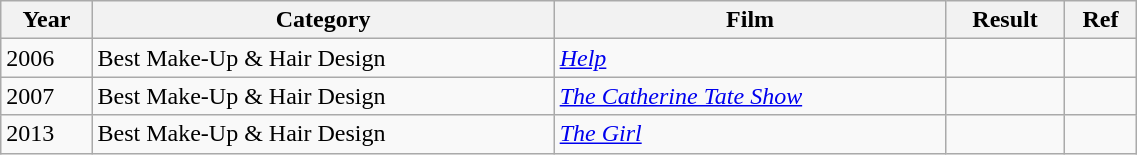<table width="60%" class="wikitable">
<tr>
<th>Year</th>
<th>Category</th>
<th>Film</th>
<th>Result</th>
<th>Ref</th>
</tr>
<tr>
<td>2006</td>
<td>Best Make-Up & Hair Design</td>
<td><em><a href='#'>Help</a></em></td>
<td></td>
<td></td>
</tr>
<tr>
<td>2007</td>
<td>Best Make-Up & Hair Design</td>
<td><em><a href='#'>The Catherine Tate Show</a></em></td>
<td></td>
<td></td>
</tr>
<tr>
<td>2013</td>
<td>Best Make-Up & Hair Design</td>
<td><em><a href='#'>The Girl</a></em></td>
<td></td>
<td></td>
</tr>
</table>
